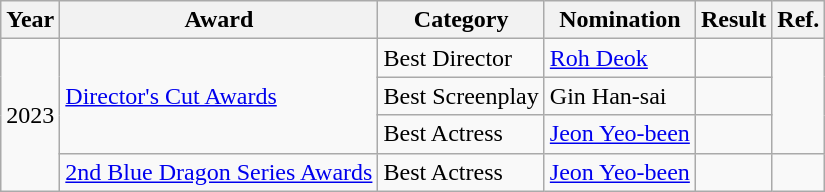<table class="wikitable sortable">
<tr>
<th>Year</th>
<th>Award</th>
<th>Category</th>
<th>Nomination</th>
<th>Result</th>
<th>Ref.</th>
</tr>
<tr>
<td rowspan="4">2023</td>
<td rowspan="3"><a href='#'>Director's Cut Awards</a></td>
<td>Best Director</td>
<td><a href='#'>Roh Deok</a></td>
<td></td>
<td rowspan="3" style="text-align:center"></td>
</tr>
<tr>
<td>Best Screenplay</td>
<td>Gin Han-sai</td>
<td></td>
</tr>
<tr>
<td>Best Actress</td>
<td><a href='#'>Jeon Yeo-been</a></td>
<td></td>
</tr>
<tr>
<td><a href='#'>2nd Blue Dragon Series Awards</a></td>
<td>Best Actress</td>
<td><a href='#'>Jeon Yeo-been</a></td>
<td></td>
<td rowspan="1" style="text-align:center"></td>
</tr>
</table>
